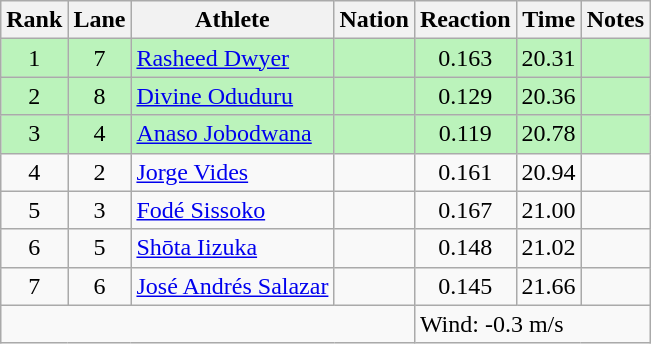<table class="wikitable sortable" style="text-align:center">
<tr>
<th>Rank</th>
<th>Lane</th>
<th>Athlete</th>
<th>Nation</th>
<th>Reaction</th>
<th>Time</th>
<th>Notes</th>
</tr>
<tr bgcolor="#bbf3bb">
<td>1</td>
<td>7</td>
<td align="left"><a href='#'>Rasheed Dwyer</a></td>
<td align="left"></td>
<td>0.163</td>
<td>20.31</td>
<td></td>
</tr>
<tr bgcolor="#bbf3bb">
<td>2</td>
<td>8</td>
<td align="left"><a href='#'>Divine Oduduru</a></td>
<td align="left"></td>
<td>0.129</td>
<td>20.36</td>
<td></td>
</tr>
<tr bgcolor="#bbf3bb">
<td>3</td>
<td>4</td>
<td align="left"><a href='#'>Anaso Jobodwana</a></td>
<td align="left"></td>
<td>0.119</td>
<td>20.78</td>
<td></td>
</tr>
<tr>
<td>4</td>
<td>2</td>
<td align="left"><a href='#'>Jorge Vides</a></td>
<td align="left"></td>
<td>0.161</td>
<td>20.94</td>
<td></td>
</tr>
<tr>
<td>5</td>
<td>3</td>
<td align="left"><a href='#'>Fodé Sissoko</a></td>
<td align="left"></td>
<td>0.167</td>
<td>21.00</td>
<td></td>
</tr>
<tr>
<td>6</td>
<td>5</td>
<td align="left"><a href='#'>Shōta Iizuka</a></td>
<td align="left"></td>
<td>0.148</td>
<td>21.02</td>
<td></td>
</tr>
<tr>
<td>7</td>
<td>6</td>
<td align="left"><a href='#'>José Andrés Salazar</a></td>
<td align="left"></td>
<td>0.145</td>
<td>21.66</td>
<td></td>
</tr>
<tr class="sortbottom">
<td colspan="4"></td>
<td colspan="3" style="text-align:left;">Wind: -0.3 m/s</td>
</tr>
</table>
